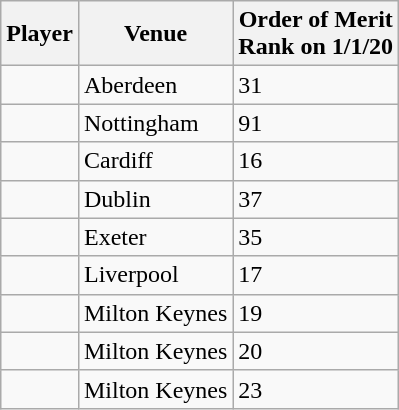<table class="wikitable sortable" style="text-align: left;">
<tr>
<th>Player</th>
<th>Venue</th>
<th>Order of Merit<br>Rank on 1/1/20</th>
</tr>
<tr>
<td></td>
<td>Aberdeen</td>
<td>31</td>
</tr>
<tr>
<td></td>
<td>Nottingham</td>
<td>91</td>
</tr>
<tr>
<td></td>
<td>Cardiff</td>
<td>16</td>
</tr>
<tr>
<td></td>
<td>Dublin</td>
<td>37</td>
</tr>
<tr>
<td></td>
<td>Exeter</td>
<td>35</td>
</tr>
<tr>
<td></td>
<td>Liverpool</td>
<td>17</td>
</tr>
<tr>
<td></td>
<td>Milton Keynes</td>
<td>19</td>
</tr>
<tr>
<td></td>
<td>Milton Keynes</td>
<td>20</td>
</tr>
<tr>
<td></td>
<td>Milton Keynes</td>
<td>23</td>
</tr>
</table>
